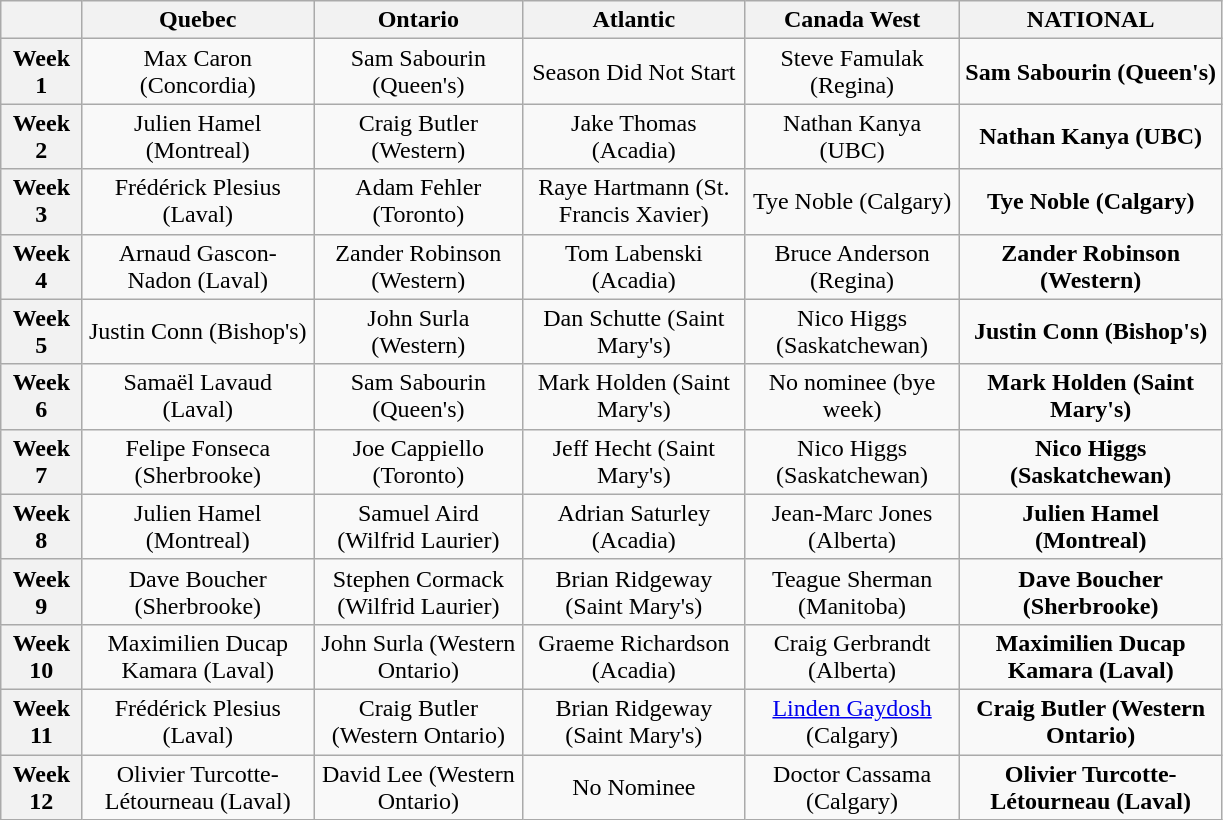<table class="wikitable" style="text-align: center; width: 815px; height: 250px;">
<tr>
<th scope="col"></th>
<th scope="col">Quebec</th>
<th scope="col">Ontario</th>
<th scope="col">Atlantic</th>
<th scope="col">Canada West</th>
<th scope="col">NATIONAL</th>
</tr>
<tr>
<th scope="row">Week 1</th>
<td>Max Caron (Concordia)</td>
<td>Sam Sabourin (Queen's)</td>
<td>Season Did Not Start</td>
<td>Steve Famulak (Regina)</td>
<td><strong>Sam Sabourin (Queen's)</strong></td>
</tr>
<tr>
<th scope="row">Week 2</th>
<td>Julien Hamel (Montreal)</td>
<td>Craig Butler (Western)</td>
<td>Jake Thomas (Acadia)</td>
<td>Nathan Kanya (UBC)</td>
<td><strong>Nathan Kanya (UBC) </strong></td>
</tr>
<tr>
<th scope="row">Week 3</th>
<td>Frédérick Plesius (Laval)</td>
<td>Adam Fehler (Toronto)</td>
<td>Raye Hartmann (St. Francis Xavier)</td>
<td>Tye Noble (Calgary)</td>
<td><strong> Tye Noble (Calgary)</strong></td>
</tr>
<tr>
<th scope="row">Week 4</th>
<td>Arnaud Gascon-Nadon (Laval)</td>
<td>Zander Robinson (Western)</td>
<td>Tom Labenski (Acadia)</td>
<td>Bruce Anderson (Regina)</td>
<td><strong>Zander Robinson (Western)</strong></td>
</tr>
<tr>
<th scope="row">Week 5</th>
<td>Justin Conn (Bishop's)</td>
<td>John Surla (Western)</td>
<td>Dan Schutte (Saint Mary's)</td>
<td>Nico Higgs (Saskatchewan)</td>
<td><strong>Justin Conn (Bishop's)</strong></td>
</tr>
<tr>
<th scope="row">Week 6</th>
<td>Samaël Lavaud (Laval)</td>
<td>Sam Sabourin (Queen's)</td>
<td>Mark Holden (Saint Mary's)</td>
<td>No nominee (bye week)</td>
<td><strong>Mark Holden (Saint Mary's)</strong></td>
</tr>
<tr>
<th scope="row">Week 7</th>
<td>Felipe Fonseca (Sherbrooke)</td>
<td>Joe Cappiello (Toronto)</td>
<td>Jeff Hecht (Saint Mary's)</td>
<td>Nico Higgs (Saskatchewan)</td>
<td><strong>Nico Higgs (Saskatchewan)</strong></td>
</tr>
<tr>
<th scope="row">Week 8</th>
<td>Julien Hamel (Montreal)</td>
<td>Samuel Aird (Wilfrid Laurier)</td>
<td>Adrian Saturley (Acadia)</td>
<td>Jean-Marc Jones (Alberta)</td>
<td><strong>Julien Hamel (Montreal)</strong></td>
</tr>
<tr>
<th scope="row">Week 9</th>
<td>Dave Boucher (Sherbrooke)</td>
<td>Stephen Cormack (Wilfrid Laurier)</td>
<td>Brian Ridgeway (Saint Mary's)</td>
<td>Teague Sherman (Manitoba)</td>
<td><strong>Dave Boucher (Sherbrooke)</strong></td>
</tr>
<tr>
<th scope="row">Week 10</th>
<td>Maximilien Ducap Kamara (Laval)</td>
<td>John Surla (Western Ontario)</td>
<td>Graeme Richardson (Acadia)</td>
<td>Craig Gerbrandt (Alberta)</td>
<td><strong>Maximilien Ducap Kamara (Laval)</strong></td>
</tr>
<tr>
<th scope="row">Week 11</th>
<td>Frédérick Plesius (Laval)</td>
<td>Craig Butler (Western Ontario)</td>
<td>Brian Ridgeway (Saint Mary's)</td>
<td><a href='#'>Linden Gaydosh</a> (Calgary)</td>
<td><strong>Craig Butler (Western Ontario)</strong></td>
</tr>
<tr>
<th scope="row">Week 12</th>
<td>Olivier Turcotte-Létourneau (Laval)</td>
<td>David Lee (Western Ontario)</td>
<td>No Nominee</td>
<td>Doctor Cassama (Calgary)</td>
<td><strong>Olivier Turcotte-Létourneau (Laval)</strong></td>
</tr>
</table>
